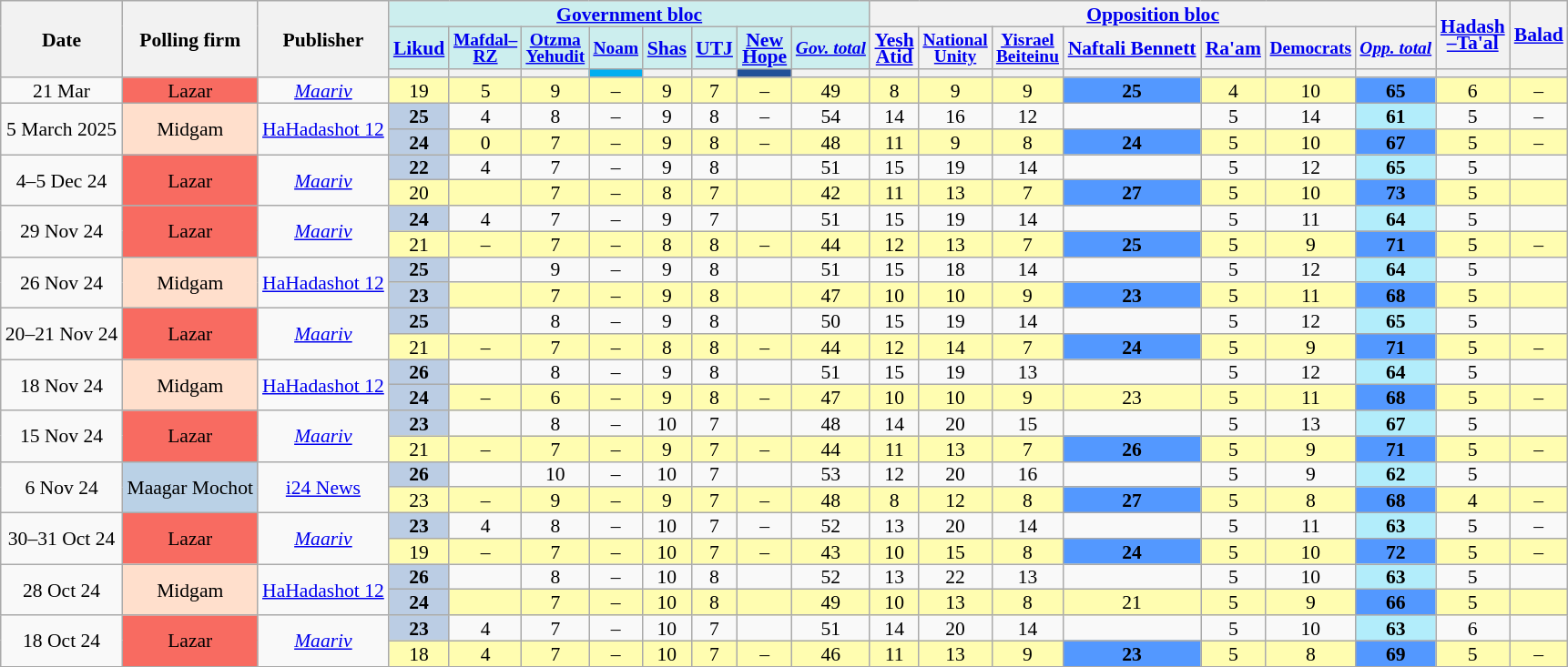<table class="wikitable sortable" style=text-align:center;font-size:90%;line-height:12px>
<tr>
<th rowspan=3>Date</th>
<th rowspan=3>Polling firm</th>
<th rowspan=3>Publisher</th>
<th colspan=8 style=background:#cee;><a href='#'>Government bloc</a></th>
<th colspan=7><a href='#'>Opposition bloc</a></th>
<th rowspan=2><a href='#'>Hadash<br>–Ta'al</a></th>
<th rowspan=2><a href='#'>Balad</a></th>
</tr>
<tr>
<th style=background:#cee><a href='#'>Likud</a></th>
<th style=background:#cee;font-size:90%><a href='#'>Mafdal–<br>RZ</a></th>
<th style=background:#cee;font-size:90%><a href='#'>Otzma<br>Yehudit</a></th>
<th style=background:#cee;font-size:90%><a href='#'>Noam</a></th>
<th style=background:#cee><a href='#'>Shas</a></th>
<th style=background:#cee><a href='#'>UTJ</a></th>
<th style=background:#cee><a href='#'>New<br>Hope</a></th>
<th style=background:#cee;font-size:90%><a href='#'><em>Gov. total</em></a></th>
<th><a href='#'>Yesh<br>Atid</a></th>
<th style=font-size:90%><a href='#'>National<br>Unity</a></th>
<th style=font-size:90%><a href='#'>Yisrael<br>Beiteinu</a></th>
<th><a href='#'>Naftali Bennett</a></th>
<th><a href='#'>Ra'am</a></th>
<th style=font-size:90%><a href='#'>Democrats</a></th>
<th style=font-size:90%><a href='#'><em>Opp. total</em></a></th>
</tr>
<tr>
<th style=background:></th>
<th style=background:></th>
<th style=background:></th>
<th style=background:#01AFF0></th>
<th style=background:></th>
<th style=background:></th>
<th style=background:#235298></th>
<th style=background:></th>
<th style=background:></th>
<th style=background:></th>
<th style=background:></th>
<th style=background:></th>
<th style=background:></th>
<th style=background:></th>
<th style=background:></th>
<th style=background:></th>
<th style=background:></th>
</tr>
<tr>
<td data-sort-value=2025-03-21>21 Mar</td>
<td style=background:#F86B61>Lazar</td>
<td><em><a href='#'>Maariv</a></em></td>
<td style=background:#fffdb0>19    </td>
<td style=background:#fffdb0>5	 </td>
<td style=background:#fffdb0>9	 </td>
<td style=background:#fffdb0>–	 </td>
<td style=background:#fffdb0>9	 </td>
<td style=background:#fffdb0>7	 </td>
<td style=background:#fffdb0>–	 </td>
<td style=background:#fffdb0>49    </td>
<td style=background:#fffdb0>8	 </td>
<td style=background:#fffdb0>9     </td>
<td style=background:#fffdb0>9	 </td>
<td style=background:#5398ff><strong>25</strong>	</td>
<td style=background:#fffdb0>4	 </td>
<td style=background:#fffdb0>10	 </td>
<td style=background:#5398ff><strong>65</strong>	</td>
<td style=background:#fffdb0>6	 </td>
<td style=background:#fffdb0>–	 </td>
</tr>
<tr>
<td rowspan=2 data-sort-value=2025-03-05>5 March 2025</td>
<td rowspan=2 style=background:#FFDFCC>Midgam</td>
<td rowspan=2><a href='#'>HaHadashot 12</a></td>
<td style=background:#BBCDE4><strong>25</strong> </td>
<td>4	</td>
<td>8					</td>
<td>–					</td>
<td>9					</td>
<td>8					</td>
<td>–	</td>
<td>54					</td>
<td>14					</td>
<td>16	                </td>
<td>12					</td>
<td>			</td>
<td>5					</td>
<td>14		            </td>
<td style=background:#B2EDFB><strong>61</strong>	</td>
<td>5					</td>
<td>–	</td>
</tr>
<tr style=background:#fffdb0>
<td style=background:#BBCDE4><strong>24</strong> </td>
<td>0	</td>
<td>7					</td>
<td>–					</td>
<td>9					</td>
<td>8					</td>
<td>–	</td>
<td>48					</td>
<td>11					</td>
<td>9					</td>
<td>8					</td>
<td style=background:#5398ff><strong>24</strong>	</td>
<td>5					</td>
<td>10		            </td>
<td style=background:#5398ff><strong>67</strong></td>
<td>5					</td>
<td>–	</td>
</tr>
<tr>
<td rowspan=2 data-sort-value=2024-12-05>4–5 Dec 24</td>
<td rowspan=2 style=background:#F86B61>Lazar</td>
<td rowspan=2><em><a href='#'>Maariv</a></em></td>
<td style=background:#BBCDE4><strong>22</strong>	</td>
<td>4	                </td>
<td>7				    </td>
<td>–					</td>
<td>9					</td>
<td>8					</td>
<td>	</td>
<td>51					</td>
<td>15					</td>
<td>19                 </td>
<td>14					</td>
<td>			</td>
<td>5					</td>
<td>12					</td>
<td style=background:#B2EDFB><strong>65</strong>	</td>
<td>5					</td>
<td>	</td>
</tr>
<tr style=background:#fffdb0>
<td>20                 </td>
<td>	</td>
<td>7					</td>
<td>–					</td>
<td>8					</td>
<td>7					</td>
<td>	</td>
<td>42					</td>
<td>11					</td>
<td>13					</td>
<td>7					</td>
<td style=background:#5398ff><strong>27</strong>	</td>
<td>5					</td>
<td>10		            </td>
<td style=background:#5398ff><strong>73</strong></td>
<td>5					</td>
<td>	</td>
</tr>
<tr>
<td rowspan=2 data-sort-value=2024-11-29>29 Nov 24</td>
<td rowspan=2 style=background:#F86B61>Lazar</td>
<td rowspan=2><em><a href='#'>Maariv</a></em></td>
<td style=background:#BBCDE4><strong>24</strong>	</td>
<td>4	                </td>
<td>7				    </td>
<td>–					</td>
<td>9					</td>
<td>7					</td>
<td>	</td>
<td>51					</td>
<td>15					</td>
<td>19                 </td>
<td>14					</td>
<td>			</td>
<td>5					</td>
<td>11					</td>
<td style=background:#B2EDFB><strong>64</strong>	</td>
<td>5					</td>
<td>	</td>
</tr>
<tr style=background:#fffdb0>
<td>21                 </td>
<td>–	                </td>
<td>7					</td>
<td>–					</td>
<td>8					</td>
<td>8					</td>
<td>–	                </td>
<td>44					</td>
<td>12					</td>
<td>13					</td>
<td>7					</td>
<td style=background:#5398ff><strong>25</strong>	</td>
<td>5					</td>
<td>9		            </td>
<td style=background:#5398ff><strong>71</strong></td>
<td>5					</td>
<td>–                  </td>
</tr>
<tr>
<td rowspan=2 data-sort-value=2024-11-26>26 Nov 24</td>
<td rowspan=2 style=background:#FFDFCC>Midgam</td>
<td rowspan=2><a href='#'>HaHadashot 12</a></td>
<td style=background:#BBCDE4><strong>25</strong> </td>
<td>	</td>
<td>9					</td>
<td>–					</td>
<td>9					</td>
<td>8					</td>
<td>	</td>
<td>51					</td>
<td>15					</td>
<td>18	                </td>
<td>14					</td>
<td>			</td>
<td>5					</td>
<td>12		            </td>
<td style=background:#B2EDFB><strong>64</strong>	</td>
<td>5					</td>
<td>	</td>
</tr>
<tr style=background:#fffdb0>
<td style=background:#BBCDE4><strong>23</strong> </td>
<td>	</td>
<td>7					</td>
<td>–					</td>
<td>9					</td>
<td>8					</td>
<td>	</td>
<td>47					</td>
<td>10					</td>
<td>10					</td>
<td>9					</td>
<td style=background:#5398ff><strong>23</strong>	</td>
<td>5					</td>
<td>11		            </td>
<td style=background:#5398ff><strong>68</strong></td>
<td>5					</td>
<td>	</td>
</tr>
<tr>
<td rowspan=2 data-sort-value=2024-11-20>20–21 Nov 24</td>
<td rowspan=2 style=background:#F86B61>Lazar</td>
<td rowspan=2><em><a href='#'>Maariv</a></em></td>
<td style=background:#BBCDE4><strong>25</strong>	</td>
<td>	</td>
<td>8				    </td>
<td>–					</td>
<td>9					</td>
<td>8					</td>
<td>	</td>
<td>50					</td>
<td>15					</td>
<td>19                 </td>
<td>14					</td>
<td>			</td>
<td>5					</td>
<td>12					</td>
<td style=background:#B2EDFB><strong>65</strong>	</td>
<td>5					</td>
<td>	</td>
</tr>
<tr style=background:#fffdb0>
<td>21                 </td>
<td>–	                </td>
<td>7					</td>
<td>–					</td>
<td>8					</td>
<td>8					</td>
<td>–	                </td>
<td>44					</td>
<td>12					</td>
<td>14					</td>
<td>7					</td>
<td style=background:#5398ff><strong>24</strong>	</td>
<td>5					</td>
<td>9		            </td>
<td style=background:#5398ff><strong>71</strong></td>
<td>5					</td>
<td>–                  </td>
</tr>
<tr>
<td rowspan=2 data-sort-value=2024-11-18>18 Nov 24</td>
<td rowspan=2 style=background:#FFDFCC>Midgam</td>
<td rowspan=2><a href='#'>HaHadashot 12</a></td>
<td style=background:#BBCDE4><strong>26</strong> </td>
<td>	</td>
<td>8					</td>
<td>–					</td>
<td>9					</td>
<td>8					</td>
<td>	</td>
<td>51					</td>
<td>15					</td>
<td>19	                </td>
<td>13					</td>
<td>			</td>
<td>5					</td>
<td>12		            </td>
<td style=background:#B2EDFB><strong>64</strong>	</td>
<td>5					</td>
<td>	</td>
</tr>
<tr style=background:#fffdb0>
<td style=background:#BBCDE4><strong>24</strong> </td>
<td>–					</td>
<td>6					</td>
<td>–					</td>
<td>9					</td>
<td>8					</td>
<td>–					</td>
<td>47					</td>
<td>10					</td>
<td>10					</td>
<td>9					</td>
<td>23	                </td>
<td>5					</td>
<td>11		            </td>
<td style=background:#5398ff><strong>68</strong></td>
<td>5					</td>
<td>–					</td>
</tr>
<tr>
<td rowspan=2 data-sort-value=2024-11-15>15 Nov 24</td>
<td rowspan=2 style=background:#F86B61>Lazar</td>
<td rowspan=2><em><a href='#'>Maariv</a></em></td>
<td style=background:#BBCDE4><strong>23</strong>	</td>
<td>	</td>
<td>8				    </td>
<td>–					</td>
<td>10					</td>
<td>7					</td>
<td>	</td>
<td>48					</td>
<td>14					</td>
<td>20                 </td>
<td>15					</td>
<td>			</td>
<td>5					</td>
<td>13					</td>
<td style=background:#B2EDFB><strong>67</strong>	</td>
<td>5					</td>
<td>	</td>
</tr>
<tr style=background:#fffdb0>
<td>21                 </td>
<td>–	                </td>
<td>7					</td>
<td>–					</td>
<td>9					</td>
<td>7					</td>
<td>–	                </td>
<td>44					</td>
<td>11					</td>
<td>13					</td>
<td>7					</td>
<td style=background:#5398ff><strong>26</strong>	</td>
<td>5					</td>
<td>9		            </td>
<td style=background:#5398ff><strong>71</strong></td>
<td>5					</td>
<td>–                  </td>
</tr>
<tr>
<td rowspan=2 data-sort-value=2024-11-06>6 Nov 24</td>
<td rowspan=2 style=background:#BAD1E6>Maagar Mochot</td>
<td rowspan=2><a href='#'>i24 News</a></td>
<td style=background:#BBCDE4><strong>26</strong> </td>
<td>	</td>
<td>10					</td>
<td>–					</td>
<td>10					</td>
<td>7					</td>
<td>	</td>
<td>53					</td>
<td>12					</td>
<td>20	                </td>
<td>16					</td>
<td>			</td>
<td>5					</td>
<td>9					</td>
<td style=background:#B2EDFB><strong>62</strong>	</td>
<td>5					</td>
<td>	</td>
</tr>
<tr style=background:#fffdb0>
<td>23					</td>
<td>–	                </td>
<td>9					</td>
<td>–					</td>
<td>9					</td>
<td>7					</td>
<td>–	                </td>
<td>48					</td>
<td>8					</td>
<td>12					</td>
<td>8					</td>
<td style=background:#5398ff><strong>27</strong>	</td>
<td>5					</td>
<td>8		            </td>
<td style=background:#5398ff><strong>68</strong></td>
<td>4					</td>
<td>–	                </td>
</tr>
<tr>
<td rowspan=2 data-sort-value=2024-10-30>30–31 Oct 24</td>
<td rowspan=2 style=background:#F86B61>Lazar</td>
<td rowspan=2><em><a href='#'>Maariv</a></em></td>
<td style=background:#BBCDE4><strong>23</strong>	</td>
<td>4	                </td>
<td>8				    </td>
<td>–					</td>
<td>10					</td>
<td>7					</td>
<td>–	                </td>
<td>52					</td>
<td>13					</td>
<td>20                 </td>
<td>14					</td>
<td>			</td>
<td>5					</td>
<td>11					</td>
<td style=background:#B2EDFB><strong>63</strong>	</td>
<td>5					</td>
<td>–	                </td>
</tr>
<tr style=background:#fffdb0>
<td>19                 </td>
<td>–	                </td>
<td>7					</td>
<td>–					</td>
<td>10					</td>
<td>7					</td>
<td>–	                </td>
<td>43					</td>
<td>10					</td>
<td>15					</td>
<td>8					</td>
<td style=background:#5398ff><strong>24</strong>	</td>
<td>5					</td>
<td>10		            </td>
<td style=background:#5398ff><strong>72</strong></td>
<td>5					</td>
<td>–                  </td>
</tr>
<tr>
<td rowspan=2 data-sort-value=2024-10-28>28 Oct 24</td>
<td rowspan=2 style=background:#FFDFCC>Midgam</td>
<td rowspan=2><a href='#'>HaHadashot 12</a></td>
<td style=background:#BBCDE4><strong>26</strong> </td>
<td>	</td>
<td>8					</td>
<td>–					</td>
<td>10					</td>
<td>8					</td>
<td>	</td>
<td>52					</td>
<td>13					</td>
<td>22	                </td>
<td>13					</td>
<td>			</td>
<td>5					</td>
<td>10		            </td>
<td style=background:#B2EDFB><strong>63</strong>	</td>
<td>5					</td>
<td>	</td>
</tr>
<tr style=background:#fffdb0>
<td style=background:#BBCDE4><strong>24</strong> </td>
<td>	</td>
<td>7					</td>
<td>–					</td>
<td>10					</td>
<td>8					</td>
<td>	</td>
<td>49					</td>
<td>10					</td>
<td>13					</td>
<td>8					</td>
<td>21	                </td>
<td>5					</td>
<td>9		            </td>
<td style=background:#5398ff><strong>66</strong></td>
<td>5					</td>
<td>   </td>
</tr>
<tr>
<td rowspan=2 data-sort-value=2024-10-18>18 Oct 24</td>
<td rowspan=2 style=background:#F86B61>Lazar</td>
<td rowspan=2><em><a href='#'>Maariv</a></em></td>
<td style=background:#BBCDE4><strong>23</strong>	</td>
<td>4                	</td>
<td>7				    </td>
<td>–					</td>
<td>10					</td>
<td>7					</td>
<td>	</td>
<td>51					</td>
<td>14					</td>
<td>20                 </td>
<td>14					</td>
<td>			</td>
<td>5					</td>
<td>10					</td>
<td style=background:#B2EDFB><strong>63</strong>	</td>
<td>6					</td>
<td>	</td>
</tr>
<tr style=background:#fffdb0>
<td>18                 </td>
<td>4	                </td>
<td>7					</td>
<td>–					</td>
<td>10					</td>
<td>7					</td>
<td>–	                </td>
<td>46					</td>
<td>11					</td>
<td>13					</td>
<td>9					</td>
<td style=background:#5398ff><strong>23</strong>	</td>
<td>5					</td>
<td>8		            </td>
<td style=background:#5398ff><strong>69</strong></td>
<td>5					</td>
<td>–                  </td>
</tr>
<tr>
</tr>
</table>
